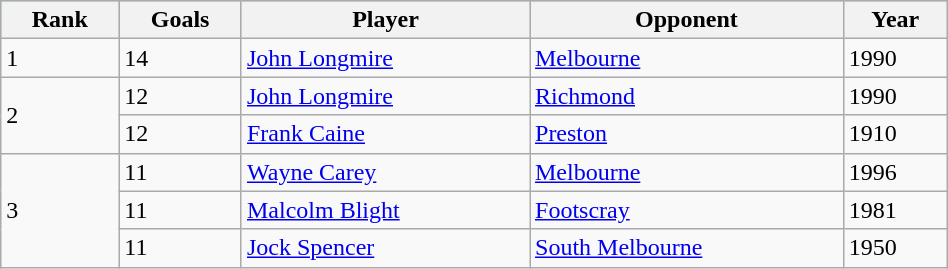<table class="wikitable" style="width:50%;">
<tr style="background:#87cefa;">
<th>Rank</th>
<th>Goals</th>
<th>Player</th>
<th>Opponent</th>
<th>Year</th>
</tr>
<tr>
<td>1</td>
<td>14</td>
<td><a href='#'>John Longmire</a></td>
<td><a href='#'>Melbourne</a></td>
<td>1990</td>
</tr>
<tr>
<td rowspan=2>2</td>
<td>12</td>
<td><a href='#'>John Longmire</a></td>
<td><a href='#'>Richmond</a></td>
<td>1990</td>
</tr>
<tr>
<td>12</td>
<td><a href='#'>Frank Caine</a></td>
<td><a href='#'>Preston</a></td>
<td>1910</td>
</tr>
<tr>
<td rowspan=3>3</td>
<td>11</td>
<td><a href='#'>Wayne Carey</a></td>
<td><a href='#'>Melbourne</a></td>
<td>1996</td>
</tr>
<tr>
<td>11</td>
<td><a href='#'>Malcolm Blight</a></td>
<td><a href='#'>Footscray</a></td>
<td>1981</td>
</tr>
<tr>
<td>11</td>
<td><a href='#'>Jock Spencer</a></td>
<td><a href='#'>South Melbourne</a></td>
<td>1950</td>
</tr>
</table>
